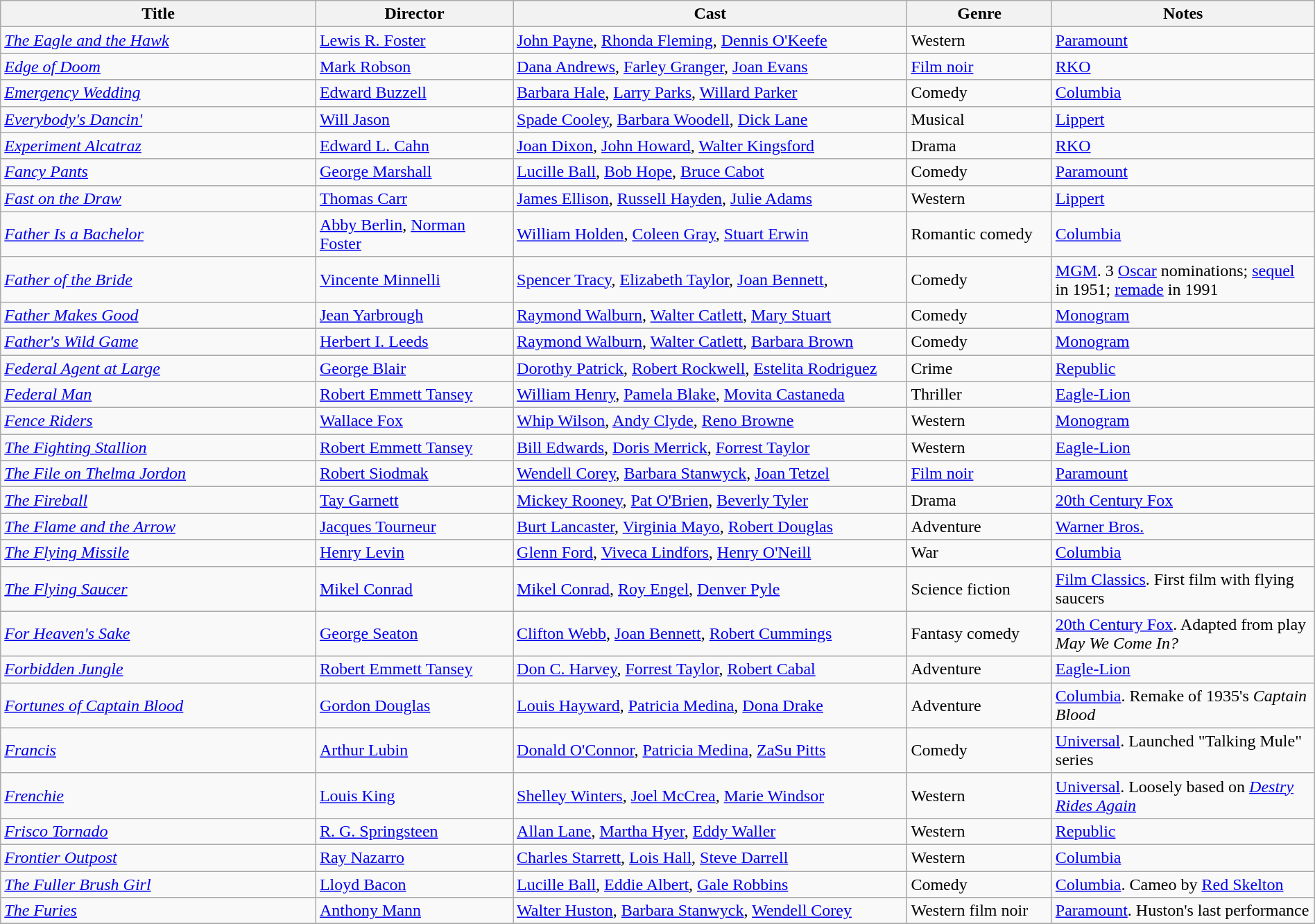<table class="wikitable" style="width:100%;">
<tr>
<th style="width:24%;">Title</th>
<th style="width:15%;">Director</th>
<th style="width:30%;">Cast</th>
<th style="width:11%;">Genre</th>
<th style="width:20%;">Notes</th>
</tr>
<tr>
<td><em><a href='#'>The Eagle and the Hawk</a></em></td>
<td><a href='#'>Lewis R. Foster</a></td>
<td><a href='#'>John Payne</a>, <a href='#'>Rhonda Fleming</a>, <a href='#'>Dennis O'Keefe</a></td>
<td>Western</td>
<td><a href='#'>Paramount</a></td>
</tr>
<tr>
<td><em><a href='#'>Edge of Doom</a></em></td>
<td><a href='#'>Mark Robson</a></td>
<td><a href='#'>Dana Andrews</a>, <a href='#'>Farley Granger</a>, <a href='#'>Joan Evans</a></td>
<td><a href='#'>Film noir</a></td>
<td><a href='#'>RKO</a></td>
</tr>
<tr>
<td><em><a href='#'>Emergency Wedding</a></em></td>
<td><a href='#'>Edward Buzzell</a></td>
<td><a href='#'>Barbara Hale</a>, <a href='#'>Larry Parks</a>, <a href='#'>Willard Parker</a></td>
<td>Comedy</td>
<td><a href='#'>Columbia</a></td>
</tr>
<tr>
<td><em><a href='#'>Everybody's Dancin'</a></em></td>
<td><a href='#'>Will Jason</a></td>
<td><a href='#'>Spade Cooley</a>, <a href='#'>Barbara Woodell</a>, <a href='#'>Dick Lane</a></td>
<td>Musical</td>
<td><a href='#'>Lippert</a></td>
</tr>
<tr>
<td><em><a href='#'>Experiment Alcatraz</a></em></td>
<td><a href='#'>Edward L. Cahn</a></td>
<td><a href='#'>Joan Dixon</a>, <a href='#'>John Howard</a>, <a href='#'>Walter Kingsford</a></td>
<td>Drama</td>
<td><a href='#'>RKO</a></td>
</tr>
<tr>
<td><em><a href='#'>Fancy Pants</a></em></td>
<td><a href='#'>George Marshall</a></td>
<td><a href='#'>Lucille Ball</a>, <a href='#'>Bob Hope</a>, <a href='#'>Bruce Cabot</a></td>
<td>Comedy</td>
<td><a href='#'>Paramount</a></td>
</tr>
<tr>
<td><em><a href='#'>Fast on the Draw</a></em></td>
<td><a href='#'>Thomas Carr</a></td>
<td><a href='#'>James Ellison</a>, <a href='#'>Russell Hayden</a>, <a href='#'>Julie Adams</a></td>
<td>Western</td>
<td><a href='#'>Lippert</a></td>
</tr>
<tr>
<td><em><a href='#'>Father Is a Bachelor</a></em></td>
<td><a href='#'>Abby Berlin</a>, <a href='#'>Norman Foster</a></td>
<td><a href='#'>William Holden</a>, <a href='#'>Coleen Gray</a>, <a href='#'>Stuart Erwin</a></td>
<td>Romantic comedy</td>
<td><a href='#'>Columbia</a></td>
</tr>
<tr>
<td><em><a href='#'>Father of the Bride</a> </em></td>
<td><a href='#'>Vincente Minnelli</a></td>
<td><a href='#'>Spencer Tracy</a>, <a href='#'>Elizabeth Taylor</a>, <a href='#'>Joan Bennett</a>,</td>
<td>Comedy</td>
<td><a href='#'>MGM</a>. 3 <a href='#'>Oscar</a> nominations; <a href='#'>sequel</a> in 1951; <a href='#'>remade</a> in 1991</td>
</tr>
<tr>
<td><em><a href='#'>Father Makes Good</a></em></td>
<td><a href='#'>Jean Yarbrough</a></td>
<td><a href='#'>Raymond Walburn</a>, <a href='#'>Walter Catlett</a>, <a href='#'>Mary Stuart</a></td>
<td>Comedy</td>
<td><a href='#'>Monogram</a></td>
</tr>
<tr>
<td><em><a href='#'>Father's Wild Game</a></em></td>
<td><a href='#'>Herbert I. Leeds</a></td>
<td><a href='#'>Raymond Walburn</a>, <a href='#'>Walter Catlett</a>, <a href='#'>Barbara Brown</a></td>
<td>Comedy</td>
<td><a href='#'>Monogram</a></td>
</tr>
<tr>
<td><em><a href='#'>Federal Agent at Large</a></em></td>
<td><a href='#'>George Blair</a></td>
<td><a href='#'>Dorothy Patrick</a>, <a href='#'>Robert Rockwell</a>, <a href='#'>Estelita Rodriguez</a></td>
<td>Crime</td>
<td><a href='#'>Republic</a></td>
</tr>
<tr>
<td><em><a href='#'>Federal Man</a></em></td>
<td><a href='#'>Robert Emmett Tansey</a></td>
<td><a href='#'>William Henry</a>, <a href='#'>Pamela Blake</a>, <a href='#'>Movita Castaneda</a></td>
<td>Thriller</td>
<td><a href='#'>Eagle-Lion</a></td>
</tr>
<tr>
<td><em><a href='#'>Fence Riders</a></em></td>
<td><a href='#'>Wallace Fox</a></td>
<td><a href='#'>Whip Wilson</a>, <a href='#'>Andy Clyde</a>, <a href='#'>Reno Browne</a></td>
<td>Western</td>
<td><a href='#'>Monogram</a></td>
</tr>
<tr>
<td><em><a href='#'>The Fighting Stallion</a></em></td>
<td><a href='#'>Robert Emmett Tansey</a></td>
<td><a href='#'>Bill Edwards</a>, <a href='#'>Doris Merrick</a>, <a href='#'>Forrest Taylor</a></td>
<td>Western</td>
<td><a href='#'>Eagle-Lion</a></td>
</tr>
<tr>
<td><em><a href='#'>The File on Thelma Jordon</a></em></td>
<td><a href='#'>Robert Siodmak</a></td>
<td><a href='#'>Wendell Corey</a>, <a href='#'>Barbara Stanwyck</a>, <a href='#'>Joan Tetzel</a></td>
<td><a href='#'>Film noir</a></td>
<td><a href='#'>Paramount</a></td>
</tr>
<tr>
<td><em><a href='#'>The Fireball</a></em></td>
<td><a href='#'>Tay Garnett</a></td>
<td><a href='#'>Mickey Rooney</a>, <a href='#'>Pat O'Brien</a>, <a href='#'>Beverly Tyler</a></td>
<td>Drama</td>
<td><a href='#'>20th Century Fox</a></td>
</tr>
<tr>
<td><em><a href='#'>The Flame and the Arrow</a></em></td>
<td><a href='#'>Jacques Tourneur</a></td>
<td><a href='#'>Burt Lancaster</a>, <a href='#'>Virginia Mayo</a>, <a href='#'>Robert Douglas</a></td>
<td>Adventure</td>
<td><a href='#'>Warner Bros.</a></td>
</tr>
<tr>
<td><em><a href='#'>The Flying Missile</a></em></td>
<td><a href='#'>Henry Levin</a></td>
<td><a href='#'>Glenn Ford</a>, <a href='#'>Viveca Lindfors</a>, <a href='#'>Henry O'Neill</a></td>
<td>War</td>
<td><a href='#'>Columbia</a></td>
</tr>
<tr>
<td><em><a href='#'>The Flying Saucer</a></em></td>
<td><a href='#'>Mikel Conrad</a></td>
<td><a href='#'>Mikel Conrad</a>, <a href='#'>Roy Engel</a>, <a href='#'>Denver Pyle</a></td>
<td>Science fiction</td>
<td><a href='#'>Film Classics</a>. First film with flying saucers</td>
</tr>
<tr>
<td><em><a href='#'>For Heaven's Sake</a></em></td>
<td><a href='#'>George Seaton</a></td>
<td><a href='#'>Clifton Webb</a>, <a href='#'>Joan Bennett</a>, <a href='#'>Robert Cummings</a></td>
<td>Fantasy comedy</td>
<td><a href='#'>20th Century Fox</a>. Adapted from play <em>May We Come In?</em></td>
</tr>
<tr>
<td><em><a href='#'>Forbidden Jungle</a></em></td>
<td><a href='#'>Robert Emmett Tansey</a></td>
<td><a href='#'>Don C. Harvey</a>, <a href='#'>Forrest Taylor</a>, <a href='#'>Robert Cabal</a></td>
<td>Adventure</td>
<td><a href='#'>Eagle-Lion</a></td>
</tr>
<tr>
<td><em><a href='#'>Fortunes of Captain Blood</a></em></td>
<td><a href='#'>Gordon Douglas</a></td>
<td><a href='#'>Louis Hayward</a>, <a href='#'>Patricia Medina</a>, <a href='#'>Dona Drake</a></td>
<td>Adventure</td>
<td><a href='#'>Columbia</a>. Remake of 1935's <em>Captain Blood</em></td>
</tr>
<tr>
<td><em><a href='#'>Francis</a></em></td>
<td><a href='#'>Arthur Lubin</a></td>
<td><a href='#'>Donald O'Connor</a>, <a href='#'>Patricia Medina</a>, <a href='#'>ZaSu Pitts</a></td>
<td>Comedy</td>
<td><a href='#'>Universal</a>. Launched "Talking Mule" series</td>
</tr>
<tr>
<td><em><a href='#'>Frenchie</a></em></td>
<td><a href='#'>Louis King</a></td>
<td><a href='#'>Shelley Winters</a>, <a href='#'>Joel McCrea</a>, <a href='#'>Marie Windsor</a></td>
<td>Western</td>
<td><a href='#'>Universal</a>. Loosely based on <em><a href='#'>Destry Rides Again</a></em></td>
</tr>
<tr>
<td><em><a href='#'>Frisco Tornado</a></em></td>
<td><a href='#'>R. G. Springsteen</a></td>
<td><a href='#'>Allan Lane</a>, <a href='#'>Martha Hyer</a>, <a href='#'>Eddy Waller</a></td>
<td>Western</td>
<td><a href='#'>Republic</a></td>
</tr>
<tr>
<td><em><a href='#'>Frontier Outpost</a></em></td>
<td><a href='#'>Ray Nazarro</a></td>
<td><a href='#'>Charles Starrett</a>, <a href='#'>Lois Hall</a>, <a href='#'>Steve Darrell</a></td>
<td>Western</td>
<td><a href='#'>Columbia</a></td>
</tr>
<tr>
<td><em><a href='#'>The Fuller Brush Girl</a></em></td>
<td><a href='#'>Lloyd Bacon</a></td>
<td><a href='#'>Lucille Ball</a>, <a href='#'>Eddie Albert</a>, <a href='#'>Gale Robbins</a></td>
<td>Comedy</td>
<td><a href='#'>Columbia</a>. Cameo by <a href='#'>Red Skelton</a></td>
</tr>
<tr>
<td><em><a href='#'>The Furies</a></em></td>
<td><a href='#'>Anthony Mann</a></td>
<td><a href='#'>Walter Huston</a>, <a href='#'>Barbara Stanwyck</a>, <a href='#'>Wendell Corey</a></td>
<td>Western film noir</td>
<td><a href='#'>Paramount</a>. Huston's last performance</td>
</tr>
<tr>
</tr>
</table>
